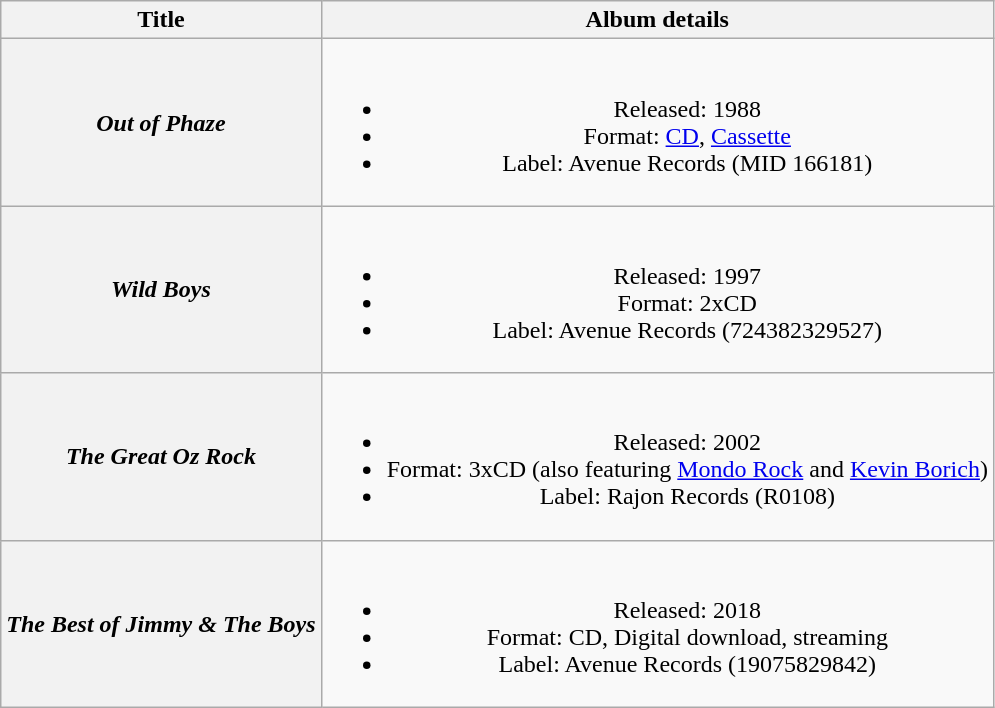<table class="wikitable plainrowheaders" style="text-align:center;" border="1">
<tr>
<th>Title</th>
<th>Album details</th>
</tr>
<tr>
<th scope="row"><em>Out of Phaze</em></th>
<td><br><ul><li>Released: 1988</li><li>Format: <a href='#'>CD</a>, <a href='#'>Cassette</a></li><li>Label: Avenue Records (MID 166181)</li></ul></td>
</tr>
<tr>
<th scope="row"><em>Wild Boys</em></th>
<td><br><ul><li>Released: 1997</li><li>Format: 2xCD</li><li>Label: Avenue Records (724382329527)</li></ul></td>
</tr>
<tr>
<th scope="row"><em>The Great Oz Rock</em></th>
<td><br><ul><li>Released: 2002</li><li>Format: 3xCD (also featuring <a href='#'>Mondo Rock</a> and <a href='#'>Kevin Borich</a>)</li><li>Label: Rajon Records (R0108)</li></ul></td>
</tr>
<tr>
<th scope="row"><em>The Best of Jimmy & The Boys</em></th>
<td><br><ul><li>Released: 2018</li><li>Format: CD, Digital download, streaming</li><li>Label: Avenue Records (19075829842)</li></ul></td>
</tr>
</table>
